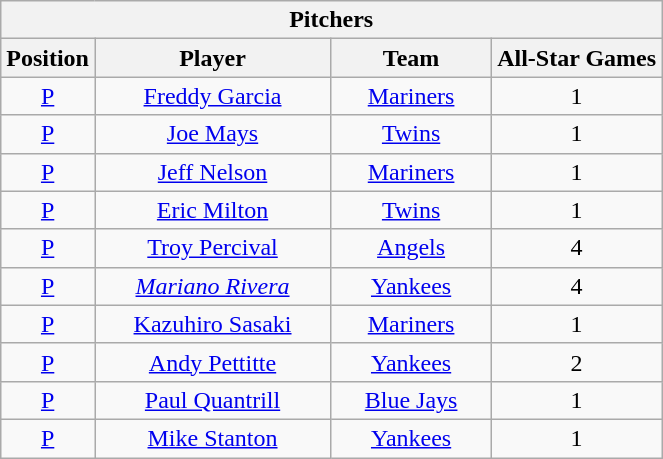<table class="wikitable" style="font-size: 100%; text-align:right;">
<tr>
<th colspan="4">Pitchers</th>
</tr>
<tr>
<th>Position</th>
<th width="150">Player</th>
<th width="100">Team</th>
<th>All-Star Games</th>
</tr>
<tr>
<td align="center"><a href='#'>P</a></td>
<td align="center"><a href='#'>Freddy Garcia</a></td>
<td align="center"><a href='#'>Mariners</a></td>
<td align="center">1</td>
</tr>
<tr>
<td align="center"><a href='#'>P</a></td>
<td align="center"><a href='#'>Joe Mays</a></td>
<td align="center"><a href='#'>Twins</a></td>
<td align="center">1</td>
</tr>
<tr>
<td align="center"><a href='#'>P</a></td>
<td align="center"><a href='#'>Jeff Nelson</a> </td>
<td align="center"><a href='#'>Mariners</a></td>
<td align="center">1</td>
</tr>
<tr>
<td align="center"><a href='#'>P</a></td>
<td align="center"><a href='#'>Eric Milton</a></td>
<td align="center"><a href='#'>Twins</a></td>
<td align="center">1</td>
</tr>
<tr>
<td align="center"><a href='#'>P</a></td>
<td align="center"><a href='#'>Troy Percival</a></td>
<td align="center"><a href='#'>Angels</a></td>
<td align="center">4</td>
</tr>
<tr>
<td align="center"><a href='#'>P</a></td>
<td align="center"><em><a href='#'>Mariano Rivera</a></em></td>
<td align="center"><a href='#'>Yankees</a></td>
<td align="center">4</td>
</tr>
<tr>
<td align="center"><a href='#'>P</a></td>
<td align="center"><a href='#'>Kazuhiro Sasaki</a></td>
<td align="center"><a href='#'>Mariners</a></td>
<td align="center">1</td>
</tr>
<tr>
<td align="center"><a href='#'>P</a></td>
<td align="center"><a href='#'>Andy Pettitte</a></td>
<td align="center"><a href='#'>Yankees</a></td>
<td align="center">2</td>
</tr>
<tr>
<td align="center"><a href='#'>P</a></td>
<td align="center"><a href='#'>Paul Quantrill</a></td>
<td align="center"><a href='#'>Blue Jays</a></td>
<td align="center">1</td>
</tr>
<tr>
<td align="center"><a href='#'>P</a></td>
<td align="center"><a href='#'>Mike Stanton</a></td>
<td align="center"><a href='#'>Yankees</a></td>
<td align="center">1</td>
</tr>
</table>
